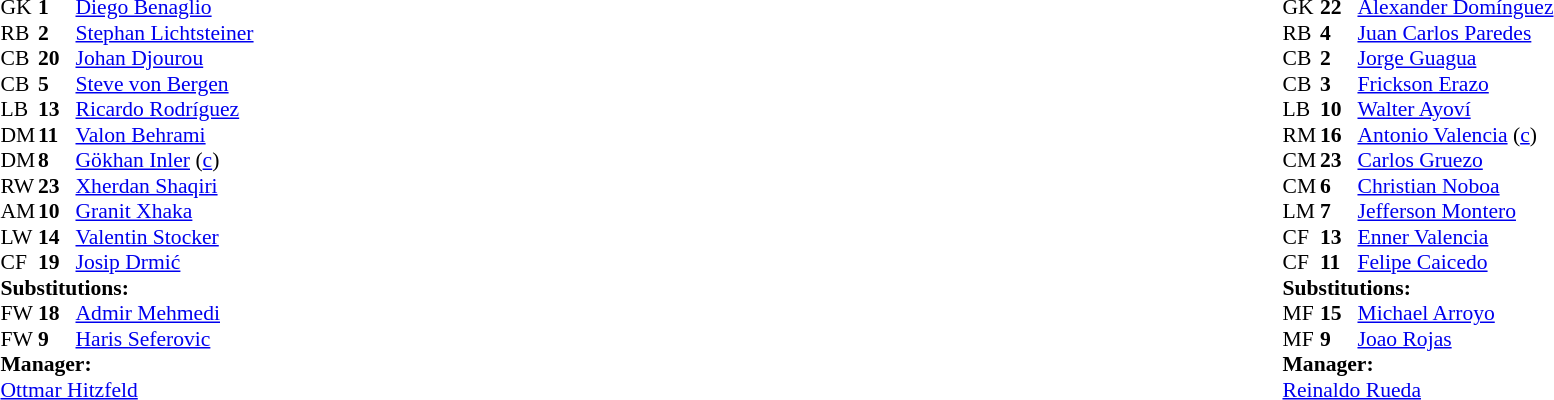<table width="100%">
<tr>
<td valign="top" width="40%"><br><table style="font-size: 90%" cellspacing="0" cellpadding="0">
<tr>
<th width=25></th>
<th width=25></th>
</tr>
<tr>
<td>GK</td>
<td><strong>1</strong></td>
<td><a href='#'>Diego Benaglio</a></td>
</tr>
<tr>
<td>RB</td>
<td><strong>2</strong></td>
<td><a href='#'>Stephan Lichtsteiner</a></td>
</tr>
<tr>
<td>CB</td>
<td><strong>20</strong></td>
<td><a href='#'>Johan Djourou</a></td>
<td></td>
</tr>
<tr>
<td>CB</td>
<td><strong>5</strong></td>
<td><a href='#'>Steve von Bergen</a></td>
</tr>
<tr>
<td>LB</td>
<td><strong>13</strong></td>
<td><a href='#'>Ricardo Rodríguez</a></td>
</tr>
<tr>
<td>DM</td>
<td><strong>11</strong></td>
<td><a href='#'>Valon Behrami</a></td>
</tr>
<tr>
<td>DM</td>
<td><strong>8</strong></td>
<td><a href='#'>Gökhan Inler</a> (<a href='#'>c</a>)</td>
</tr>
<tr>
<td>RW</td>
<td><strong>23</strong></td>
<td><a href='#'>Xherdan Shaqiri</a></td>
</tr>
<tr>
<td>AM</td>
<td><strong>10</strong></td>
<td><a href='#'>Granit Xhaka</a></td>
</tr>
<tr>
<td>LW</td>
<td><strong>14</strong></td>
<td><a href='#'>Valentin Stocker</a></td>
<td></td>
<td></td>
</tr>
<tr>
<td>CF</td>
<td><strong>19</strong></td>
<td><a href='#'>Josip Drmić</a></td>
<td></td>
<td></td>
</tr>
<tr>
<td colspan=3><strong>Substitutions:</strong></td>
</tr>
<tr>
<td>FW</td>
<td><strong>18</strong></td>
<td><a href='#'>Admir Mehmedi</a></td>
<td></td>
<td></td>
</tr>
<tr>
<td>FW</td>
<td><strong>9</strong></td>
<td><a href='#'>Haris Seferovic</a></td>
<td></td>
<td></td>
</tr>
<tr>
<td colspan=3><strong>Manager:</strong></td>
</tr>
<tr>
<td colspan=3> <a href='#'>Ottmar Hitzfeld</a></td>
</tr>
</table>
</td>
<td valign="top"></td>
<td valign="top" width="50%"><br><table cellspacing="0" cellpadding="0" style="font-size:90%; margin:auto">
<tr>
<th width="25"></th>
<th width="25"></th>
</tr>
<tr>
<td>GK</td>
<td><strong>22</strong></td>
<td><a href='#'>Alexander Domínguez</a></td>
</tr>
<tr>
<td>RB</td>
<td><strong>4</strong></td>
<td><a href='#'>Juan Carlos Paredes</a></td>
<td></td>
</tr>
<tr>
<td>CB</td>
<td><strong>2</strong></td>
<td><a href='#'>Jorge Guagua</a></td>
</tr>
<tr>
<td>CB</td>
<td><strong>3</strong></td>
<td><a href='#'>Frickson Erazo</a></td>
</tr>
<tr>
<td>LB</td>
<td><strong>10</strong></td>
<td><a href='#'>Walter Ayoví</a></td>
</tr>
<tr>
<td>RM</td>
<td><strong>16</strong></td>
<td><a href='#'>Antonio Valencia</a> (<a href='#'>c</a>)</td>
</tr>
<tr>
<td>CM</td>
<td><strong>23</strong></td>
<td><a href='#'>Carlos Gruezo</a></td>
</tr>
<tr>
<td>CM</td>
<td><strong>6</strong></td>
<td><a href='#'>Christian Noboa</a></td>
</tr>
<tr>
<td>LM</td>
<td><strong>7</strong></td>
<td><a href='#'>Jefferson Montero</a></td>
<td></td>
<td></td>
</tr>
<tr>
<td>CF</td>
<td><strong>13</strong></td>
<td><a href='#'>Enner Valencia</a></td>
</tr>
<tr>
<td>CF</td>
<td><strong>11</strong></td>
<td><a href='#'>Felipe Caicedo</a></td>
<td></td>
<td></td>
</tr>
<tr>
<td colspan=3><strong>Substitutions:</strong></td>
</tr>
<tr>
<td>MF</td>
<td><strong>15</strong></td>
<td><a href='#'>Michael Arroyo</a></td>
<td></td>
<td></td>
</tr>
<tr>
<td>MF</td>
<td><strong>9</strong></td>
<td><a href='#'>Joao Rojas</a></td>
<td></td>
<td></td>
</tr>
<tr>
<td colspan=3><strong>Manager:</strong></td>
</tr>
<tr>
<td colspan=3> <a href='#'>Reinaldo Rueda</a></td>
</tr>
</table>
</td>
</tr>
</table>
